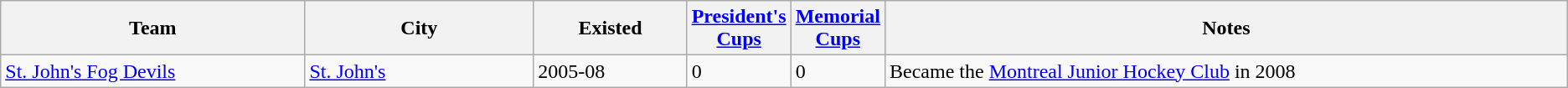<table class="wikitable">
<tr>
<th bgcolor="#DDDDFF" width="20%">Team</th>
<th bgcolor="#DDDDFF" width="15%">City</th>
<th bgcolor="#DDDDFF" width="10%">Existed</th>
<th bgcolor="#DDDDFF" width="5%"><a href='#'>President's Cups</a></th>
<th bgcolor="#DDDDFF" width="5%"><a href='#'>Memorial Cups</a></th>
<th bgcolor="#DDDDFF" width="45%">Notes</th>
</tr>
<tr>
<td><a href='#'>St. John's Fog Devils</a></td>
<td><a href='#'>St. John's</a></td>
<td>2005-08</td>
<td>0</td>
<td>0</td>
<td>Became the <a href='#'>Montreal Junior Hockey Club</a> in 2008</td>
</tr>
</table>
